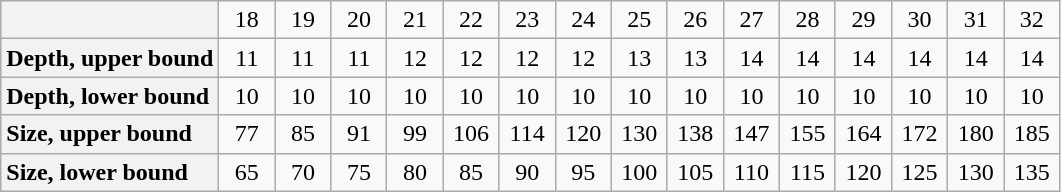<table class="wikitable" style="text-align: center;">
<tr>
<th style="text-align: left;"></th>
<td style="width: 30px;">18</td>
<td style="width: 30px;">19</td>
<td style="width: 30px;">20</td>
<td style="width: 30px;">21</td>
<td style="width: 30px;">22</td>
<td style="width: 30px;">23</td>
<td style="width: 30px;">24</td>
<td style="width: 30px;">25</td>
<td style="width: 30px;">26</td>
<td style="width: 30px;">27</td>
<td style="width: 30px;">28</td>
<td style="width: 30px;">29</td>
<td style="width: 30px;">30</td>
<td style="width: 30px;">31</td>
<td style="width: 30px;">32</td>
</tr>
<tr>
<th style="text-align: left;">Depth, upper bound</th>
<td>11</td>
<td>11</td>
<td>11</td>
<td>12</td>
<td>12</td>
<td>12</td>
<td>12</td>
<td>13</td>
<td>13</td>
<td>14</td>
<td>14</td>
<td>14</td>
<td>14</td>
<td>14</td>
<td>14</td>
</tr>
<tr>
<th style="text-align: left;">Depth, lower bound</th>
<td>10</td>
<td>10</td>
<td>10</td>
<td>10</td>
<td>10</td>
<td>10</td>
<td>10</td>
<td>10</td>
<td>10</td>
<td>10</td>
<td>10</td>
<td>10</td>
<td>10</td>
<td>10</td>
<td>10</td>
</tr>
<tr>
<th style="text-align: left;">Size, upper bound</th>
<td>77</td>
<td>85</td>
<td>91</td>
<td>99</td>
<td>106</td>
<td>114</td>
<td>120</td>
<td>130</td>
<td>138</td>
<td>147</td>
<td>155</td>
<td>164</td>
<td>172</td>
<td>180</td>
<td>185</td>
</tr>
<tr>
<th style="text-align: left;">Size, lower bound</th>
<td>65</td>
<td>70</td>
<td>75</td>
<td>80</td>
<td>85</td>
<td>90</td>
<td>95</td>
<td>100</td>
<td>105</td>
<td>110</td>
<td>115</td>
<td>120</td>
<td>125</td>
<td>130</td>
<td>135</td>
</tr>
</table>
